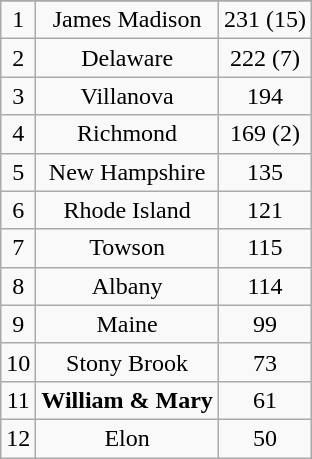<table class="wikitable">
<tr align="center">
</tr>
<tr align="center">
<td>1</td>
<td>James Madison</td>
<td>231 (15)</td>
</tr>
<tr align="center">
<td>2</td>
<td>Delaware</td>
<td>222 (7)</td>
</tr>
<tr align="center">
<td>3</td>
<td>Villanova</td>
<td>194</td>
</tr>
<tr align="center">
<td>4</td>
<td>Richmond</td>
<td>169 (2)</td>
</tr>
<tr align="center">
<td>5</td>
<td>New Hampshire</td>
<td>135</td>
</tr>
<tr align="center">
<td>6</td>
<td>Rhode Island</td>
<td>121</td>
</tr>
<tr align="center">
<td>7</td>
<td>Towson</td>
<td>115</td>
</tr>
<tr align="center">
<td>8</td>
<td>Albany</td>
<td>114</td>
</tr>
<tr align="center">
<td>9</td>
<td>Maine</td>
<td>99</td>
</tr>
<tr align="center">
<td>10</td>
<td>Stony Brook</td>
<td>73</td>
</tr>
<tr align="center">
<td>11</td>
<td><strong>William & Mary</strong></td>
<td>61</td>
</tr>
<tr align="center">
<td>12</td>
<td>Elon</td>
<td>50</td>
</tr>
</table>
